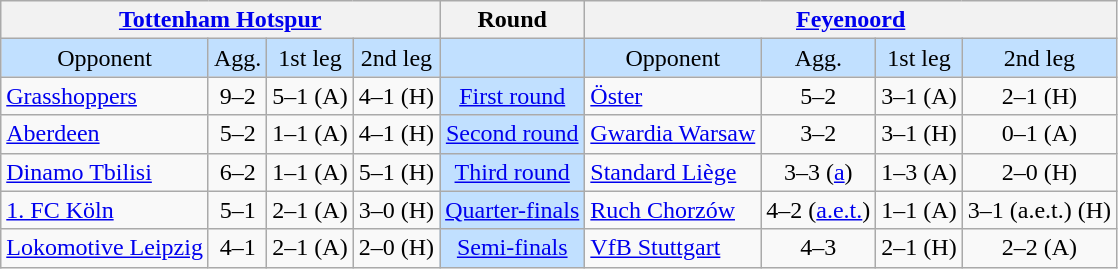<table class="wikitable" style="text-align:center">
<tr>
<th colspan=4><a href='#'>Tottenham Hotspur</a></th>
<th>Round</th>
<th colspan=4><a href='#'>Feyenoord</a></th>
</tr>
<tr style="background:#c1e0ff">
<td>Opponent</td>
<td>Agg.</td>
<td>1st leg</td>
<td>2nd leg</td>
<td></td>
<td>Opponent</td>
<td>Agg.</td>
<td>1st leg</td>
<td>2nd leg</td>
</tr>
<tr>
<td align=left> <a href='#'>Grasshoppers</a></td>
<td>9–2</td>
<td>5–1 (A)</td>
<td>4–1 (H)</td>
<td style="background:#c1e0ff;"><a href='#'>First round</a></td>
<td align=left> <a href='#'>Öster</a></td>
<td>5–2</td>
<td>3–1 (A)</td>
<td>2–1 (H)</td>
</tr>
<tr>
<td align=left> <a href='#'>Aberdeen</a></td>
<td>5–2</td>
<td>1–1 (A)</td>
<td>4–1 (H)</td>
<td style="background:#c1e0ff;"><a href='#'>Second round</a></td>
<td align=left> <a href='#'>Gwardia Warsaw</a></td>
<td>3–2</td>
<td>3–1 (H)</td>
<td>0–1 (A)</td>
</tr>
<tr>
<td align=left> <a href='#'>Dinamo Tbilisi</a></td>
<td>6–2</td>
<td>1–1 (A)</td>
<td>5–1 (H)</td>
<td style="background:#c1e0ff;"><a href='#'>Third round</a></td>
<td align=left> <a href='#'>Standard Liège</a></td>
<td>3–3 (<a href='#'>a</a>)</td>
<td>1–3 (A)</td>
<td>2–0 (H)</td>
</tr>
<tr>
<td align=left> <a href='#'>1. FC Köln</a></td>
<td>5–1</td>
<td>2–1 (A)</td>
<td>3–0 (H)</td>
<td style="background:#c1e0ff;"><a href='#'>Quarter-finals</a></td>
<td align=left> <a href='#'>Ruch Chorzów</a></td>
<td>4–2 (<a href='#'>a.e.t.</a>)</td>
<td>1–1 (A)</td>
<td>3–1 (a.e.t.) (H)</td>
</tr>
<tr>
<td align=left> <a href='#'>Lokomotive Leipzig</a></td>
<td>4–1</td>
<td>2–1 (A)</td>
<td>2–0 (H)</td>
<td style="background:#c1e0ff;"><a href='#'>Semi-finals</a></td>
<td align=left> <a href='#'>VfB Stuttgart</a></td>
<td>4–3</td>
<td>2–1 (H)</td>
<td>2–2 (A)</td>
</tr>
</table>
